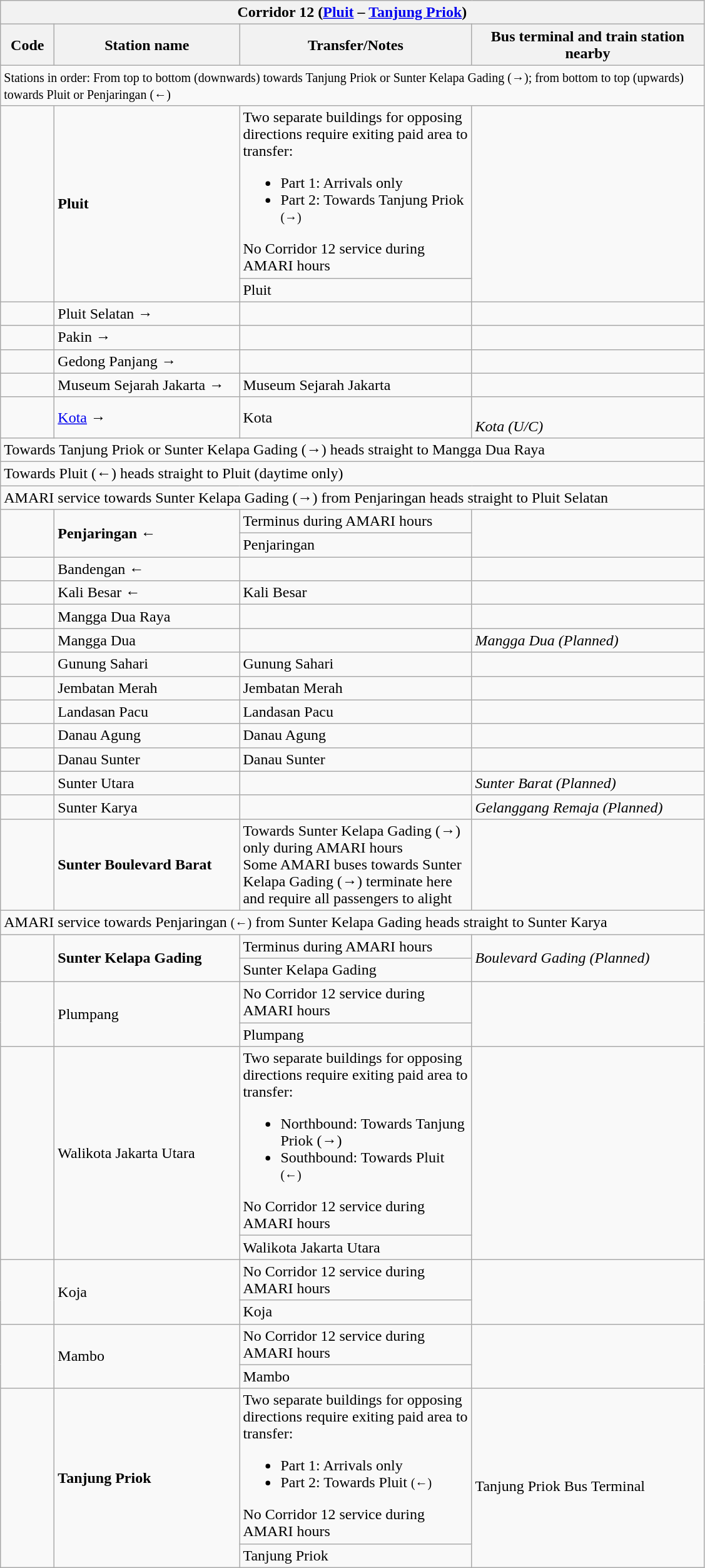<table class="wikitable" style="font-size:100%">
<tr>
<th colspan="4" align="left"> Corridor 12 (<a href='#'>Pluit</a> – <a href='#'>Tanjung Priok</a>)</th>
</tr>
<tr>
<th width="50">Code</th>
<th width="190">Station name</th>
<th width="240">Transfer/Notes</th>
<th width="240">Bus terminal and train station nearby</th>
</tr>
<tr>
<td colspan="4"><small>Stations in order: From top to bottom (downwards) towards Tanjung Priok or Sunter Kelapa Gading (→); from bottom to top (upwards) towards Pluit or Penjaringan (←)</small></td>
</tr>
<tr>
<td rowspan="2" align="center"><strong></strong><br><strong></strong></td>
<td rowspan="2"><strong>Pluit</strong></td>
<td>Two separate buildings for opposing directions require exiting paid area to transfer:<br><ul><li>Part 1: Arrivals only</li><li>Part 2: Towards Tanjung Priok <small>(→)</small></li></ul>No Corridor 12 service during AMARI hours</td>
<td rowspan="2"></td>
</tr>
<tr>
<td> Pluit</td>
</tr>
<tr>
<td align="center"><strong></strong></td>
<td>Pluit Selatan →</td>
<td></td>
<td></td>
</tr>
<tr>
<td align="center"><strong></strong></td>
<td>Pakin →</td>
<td></td>
<td></td>
</tr>
<tr>
<td align="center"><strong></strong></td>
<td>Gedong Panjang →</td>
<td></td>
<td></td>
</tr>
<tr>
<td align="center"><strong></strong><br><strong></strong></td>
<td>Museum Sejarah Jakarta →</td>
<td>  Museum Sejarah Jakarta</td>
<td></td>
</tr>
<tr>
<td align="center"><strong></strong><br><strong></strong></td>
<td><a href='#'>Kota</a> →</td>
<td>  Kota</td>
<td>   <br> <em>Kota (U/C)</em></td>
</tr>
<tr>
<td colspan="4">Towards Tanjung Priok or Sunter Kelapa Gading (→) heads straight to Mangga Dua Raya</td>
</tr>
<tr>
<td colspan="4">Towards Pluit (←) heads straight to Pluit (daytime only)</td>
</tr>
<tr>
<td colspan="4">AMARI service towards Sunter Kelapa Gading (→) from Penjaringan heads straight to Pluit Selatan</td>
</tr>
<tr>
<td rowspan="2" align="center"><strong></strong><br><strong></strong></td>
<td rowspan="2"><strong>Penjaringan ←</strong></td>
<td>Terminus during AMARI hours</td>
<td rowspan="2"></td>
</tr>
<tr>
<td> Penjaringan</td>
</tr>
<tr>
<td align="center"><strong></strong></td>
<td>Bandengan ←</td>
<td></td>
<td></td>
</tr>
<tr>
<td align="center"><strong></strong><br><strong></strong></td>
<td>Kali Besar ←</td>
<td>  Kali Besar</td>
<td></td>
</tr>
<tr>
<td align="center"><strong></strong></td>
<td>Mangga Dua Raya</td>
<td></td>
<td></td>
</tr>
<tr>
<td align="center"><strong></strong></td>
<td>Mangga Dua</td>
<td></td>
<td> <em>Mangga Dua (Planned)</em></td>
</tr>
<tr>
<td align="center"><strong></strong><br><strong></strong></td>
<td>Gunung Sahari</td>
<td>   Gunung Sahari</td>
<td></td>
</tr>
<tr>
<td align="center"><strong></strong><br><strong></strong></td>
<td>Jembatan Merah</td>
<td>   Jembatan Merah</td>
<td></td>
</tr>
<tr>
<td align="center"><strong></strong><br><strong></strong></td>
<td>Landasan Pacu</td>
<td> Landasan Pacu</td>
<td></td>
</tr>
<tr>
<td align="center"><strong></strong><br><strong></strong></td>
<td>Danau Agung</td>
<td> Danau Agung</td>
<td></td>
</tr>
<tr>
<td align="center"><strong></strong><br><strong></strong></td>
<td>Danau Sunter</td>
<td><em></em> Danau Sunter</td>
<td></td>
</tr>
<tr>
<td align="center"><strong></strong></td>
<td>Sunter Utara</td>
<td></td>
<td> <em>Sunter Barat (Planned)</em></td>
</tr>
<tr>
<td align="center"><strong></strong></td>
<td>Sunter Karya</td>
<td></td>
<td> <em>Gelanggang Remaja (Planned)</em></td>
</tr>
<tr>
<td align="center"><strong></strong></td>
<td><strong>Sunter Boulevard Barat</strong></td>
<td>Towards Sunter Kelapa Gading (→) only during AMARI hours<br>Some AMARI buses towards Sunter Kelapa Gading (→) terminate here and require all passengers to alight</td>
<td></td>
</tr>
<tr>
<td colspan="4">AMARI service towards Penjaringan <small>(←)</small> from Sunter Kelapa Gading heads straight to Sunter Karya</td>
</tr>
<tr>
<td rowspan="2" align="center"><strong></strong><br><strong></strong></td>
<td rowspan="2"><strong>Sunter Kelapa Gading</strong></td>
<td>Terminus during AMARI hours</td>
<td rowspan="2"> <em>Boulevard Gading (Planned)</em></td>
</tr>
<tr>
<td>  Sunter Kelapa Gading</td>
</tr>
<tr>
<td rowspan="2" align="center"><strong></strong><br><strong></strong></td>
<td rowspan="2">Plumpang</td>
<td>No Corridor 12 service during AMARI hours</td>
<td rowspan="2"></td>
</tr>
<tr>
<td>  Plumpang</td>
</tr>
<tr>
<td rowspan="2" align="center"><strong></strong><br><strong></strong></td>
<td rowspan="2">Walikota Jakarta Utara</td>
<td>Two separate buildings for opposing directions require exiting paid area to transfer:<br><ul><li>Northbound: Towards Tanjung Priok (→)</li><li>Southbound: Towards Pluit <small>(←)</small></li></ul>No Corridor 12 service during AMARI hours</td>
<td rowspan="2"></td>
</tr>
<tr>
<td>  Walikota Jakarta Utara</td>
</tr>
<tr>
<td rowspan="2" align="center"><strong></strong><br><strong></strong></td>
<td rowspan="2">Koja</td>
<td>No Corridor 12 service during AMARI hours</td>
<td rowspan="2"></td>
</tr>
<tr>
<td>  Koja</td>
</tr>
<tr>
<td rowspan="2" align="center"><strong></strong><br><strong></strong></td>
<td rowspan="2">Mambo</td>
<td>No Corridor 12 service during AMARI hours</td>
<td rowspan="2"></td>
</tr>
<tr>
<td>  Mambo</td>
</tr>
<tr>
<td rowspan="2" align="center"><strong></strong><br><strong></strong></td>
<td rowspan="2"><strong>Tanjung Priok</strong></td>
<td>Two separate buildings for opposing directions require exiting paid area to transfer:<br><ul><li>Part 1: Arrivals only</li><li>Part 2: Towards Pluit <small>(←)</small></li></ul>No Corridor 12 service during AMARI hours</td>
<td rowspan="2"> <br> Tanjung Priok Bus Terminal</td>
</tr>
<tr>
<td>   Tanjung Priok</td>
</tr>
</table>
